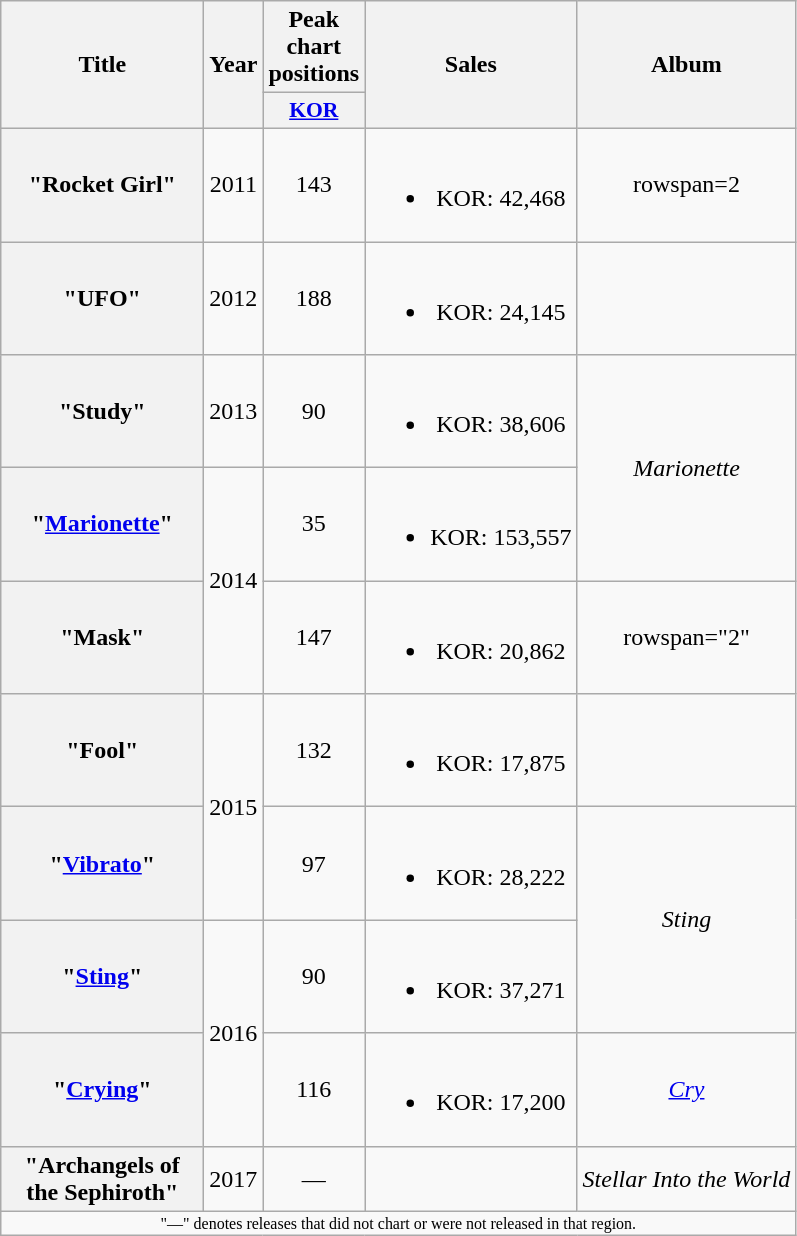<table class="wikitable plainrowheaders" style="text-align:center">
<tr>
<th scope="col" rowspan="2" style="width:8em;">Title</th>
<th scope="col" rowspan="2">Year</th>
<th scope="col" colspan="1">Peak chart positions</th>
<th scope="col" rowspan="2">Sales</th>
<th scope="col" rowspan="2">Album</th>
</tr>
<tr>
<th scope="col" style="width:3.5em;font-size:90%;"><a href='#'>KOR</a><br></th>
</tr>
<tr>
<th scope="row">"Rocket Girl"</th>
<td>2011</td>
<td>143</td>
<td><br><ul><li>KOR: 42,468</li></ul></td>
<td>rowspan=2 </td>
</tr>
<tr>
<th scope="row">"UFO"</th>
<td>2012</td>
<td>188</td>
<td><br><ul><li>KOR: 24,145</li></ul></td>
</tr>
<tr>
<th scope="row">"Study"</th>
<td>2013</td>
<td>90</td>
<td><br><ul><li>KOR: 38,606</li></ul></td>
<td rowspan="2"><em>Marionette</em></td>
</tr>
<tr>
<th scope="row">"<a href='#'>Marionette</a>"</th>
<td rowspan="2">2014</td>
<td>35</td>
<td><br><ul><li>KOR: 153,557</li></ul></td>
</tr>
<tr>
<th scope="row">"Mask"</th>
<td>147</td>
<td><br><ul><li>KOR: 20,862</li></ul></td>
<td>rowspan="2" </td>
</tr>
<tr>
<th scope="row">"Fool"</th>
<td rowspan="2">2015</td>
<td>132</td>
<td><br><ul><li>KOR: 17,875</li></ul></td>
</tr>
<tr>
<th scope="row">"<a href='#'>Vibrato</a>"</th>
<td>97</td>
<td><br><ul><li>KOR: 28,222</li></ul></td>
<td rowspan="2"><em>Sting</em></td>
</tr>
<tr>
<th scope="row">"<a href='#'>Sting</a>"</th>
<td rowspan="2">2016</td>
<td>90</td>
<td><br><ul><li>KOR: 37,271</li></ul></td>
</tr>
<tr>
<th scope="row">"<a href='#'>Crying</a>"</th>
<td>116</td>
<td><br><ul><li>KOR: 17,200</li></ul></td>
<td><em><a href='#'>Cry</a></em></td>
</tr>
<tr>
<th scope="row">"Archangels of the Sephiroth"</th>
<td>2017</td>
<td>—</td>
<td></td>
<td><em>Stellar Into the World</em></td>
</tr>
<tr>
<td colspan="6" style="font-size:8pt;">"—" denotes releases that did not chart or were not released in that region.</td>
</tr>
</table>
